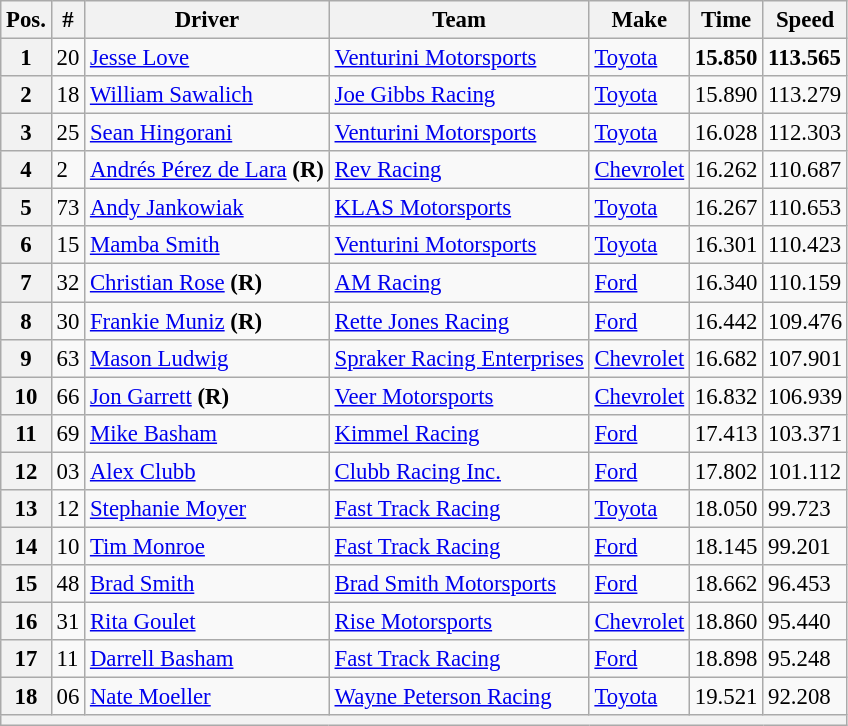<table class="wikitable" style="font-size:95%">
<tr>
<th>Pos.</th>
<th>#</th>
<th>Driver</th>
<th>Team</th>
<th>Make</th>
<th>Time</th>
<th>Speed</th>
</tr>
<tr>
<th>1</th>
<td>20</td>
<td><a href='#'>Jesse Love</a></td>
<td><a href='#'>Venturini Motorsports</a></td>
<td><a href='#'>Toyota</a></td>
<td><strong>15.850</strong></td>
<td><strong>113.565</strong></td>
</tr>
<tr>
<th>2</th>
<td>18</td>
<td><a href='#'>William Sawalich</a></td>
<td><a href='#'>Joe Gibbs Racing</a></td>
<td><a href='#'>Toyota</a></td>
<td>15.890</td>
<td>113.279</td>
</tr>
<tr>
<th>3</th>
<td>25</td>
<td><a href='#'>Sean Hingorani</a></td>
<td><a href='#'>Venturini Motorsports</a></td>
<td><a href='#'>Toyota</a></td>
<td>16.028</td>
<td>112.303</td>
</tr>
<tr>
<th>4</th>
<td>2</td>
<td><a href='#'>Andrés Pérez de Lara</a> <strong>(R)</strong></td>
<td><a href='#'>Rev Racing</a></td>
<td><a href='#'>Chevrolet</a></td>
<td>16.262</td>
<td>110.687</td>
</tr>
<tr>
<th>5</th>
<td>73</td>
<td><a href='#'>Andy Jankowiak</a></td>
<td><a href='#'>KLAS Motorsports</a></td>
<td><a href='#'>Toyota</a></td>
<td>16.267</td>
<td>110.653</td>
</tr>
<tr>
<th>6</th>
<td>15</td>
<td><a href='#'>Mamba Smith</a></td>
<td><a href='#'>Venturini Motorsports</a></td>
<td><a href='#'>Toyota</a></td>
<td>16.301</td>
<td>110.423</td>
</tr>
<tr>
<th>7</th>
<td>32</td>
<td><a href='#'>Christian Rose</a> <strong>(R)</strong></td>
<td><a href='#'>AM Racing</a></td>
<td><a href='#'>Ford</a></td>
<td>16.340</td>
<td>110.159</td>
</tr>
<tr>
<th>8</th>
<td>30</td>
<td><a href='#'>Frankie Muniz</a> <strong>(R)</strong></td>
<td><a href='#'>Rette Jones Racing</a></td>
<td><a href='#'>Ford</a></td>
<td>16.442</td>
<td>109.476</td>
</tr>
<tr>
<th>9</th>
<td>63</td>
<td><a href='#'>Mason Ludwig</a></td>
<td><a href='#'>Spraker Racing Enterprises</a></td>
<td><a href='#'>Chevrolet</a></td>
<td>16.682</td>
<td>107.901</td>
</tr>
<tr>
<th>10</th>
<td>66</td>
<td><a href='#'>Jon Garrett</a> <strong>(R)</strong></td>
<td><a href='#'>Veer Motorsports</a></td>
<td><a href='#'>Chevrolet</a></td>
<td>16.832</td>
<td>106.939</td>
</tr>
<tr>
<th>11</th>
<td>69</td>
<td><a href='#'>Mike Basham</a></td>
<td><a href='#'>Kimmel Racing</a></td>
<td><a href='#'>Ford</a></td>
<td>17.413</td>
<td>103.371</td>
</tr>
<tr>
<th>12</th>
<td>03</td>
<td><a href='#'>Alex Clubb</a></td>
<td><a href='#'>Clubb Racing Inc.</a></td>
<td><a href='#'>Ford</a></td>
<td>17.802</td>
<td>101.112</td>
</tr>
<tr>
<th>13</th>
<td>12</td>
<td><a href='#'>Stephanie Moyer</a></td>
<td><a href='#'>Fast Track Racing</a></td>
<td><a href='#'>Toyota</a></td>
<td>18.050</td>
<td>99.723</td>
</tr>
<tr>
<th>14</th>
<td>10</td>
<td><a href='#'>Tim Monroe</a></td>
<td><a href='#'>Fast Track Racing</a></td>
<td><a href='#'>Ford</a></td>
<td>18.145</td>
<td>99.201</td>
</tr>
<tr>
<th>15</th>
<td>48</td>
<td><a href='#'>Brad Smith</a></td>
<td><a href='#'>Brad Smith Motorsports</a></td>
<td><a href='#'>Ford</a></td>
<td>18.662</td>
<td>96.453</td>
</tr>
<tr>
<th>16</th>
<td>31</td>
<td><a href='#'>Rita Goulet</a></td>
<td><a href='#'>Rise Motorsports</a></td>
<td><a href='#'>Chevrolet</a></td>
<td>18.860</td>
<td>95.440</td>
</tr>
<tr>
<th>17</th>
<td>11</td>
<td><a href='#'>Darrell Basham</a></td>
<td><a href='#'>Fast Track Racing</a></td>
<td><a href='#'>Ford</a></td>
<td>18.898</td>
<td>95.248</td>
</tr>
<tr>
<th>18</th>
<td>06</td>
<td><a href='#'>Nate Moeller</a></td>
<td><a href='#'>Wayne Peterson Racing</a></td>
<td><a href='#'>Toyota</a></td>
<td>19.521</td>
<td>92.208</td>
</tr>
<tr>
<th colspan="7"></th>
</tr>
</table>
